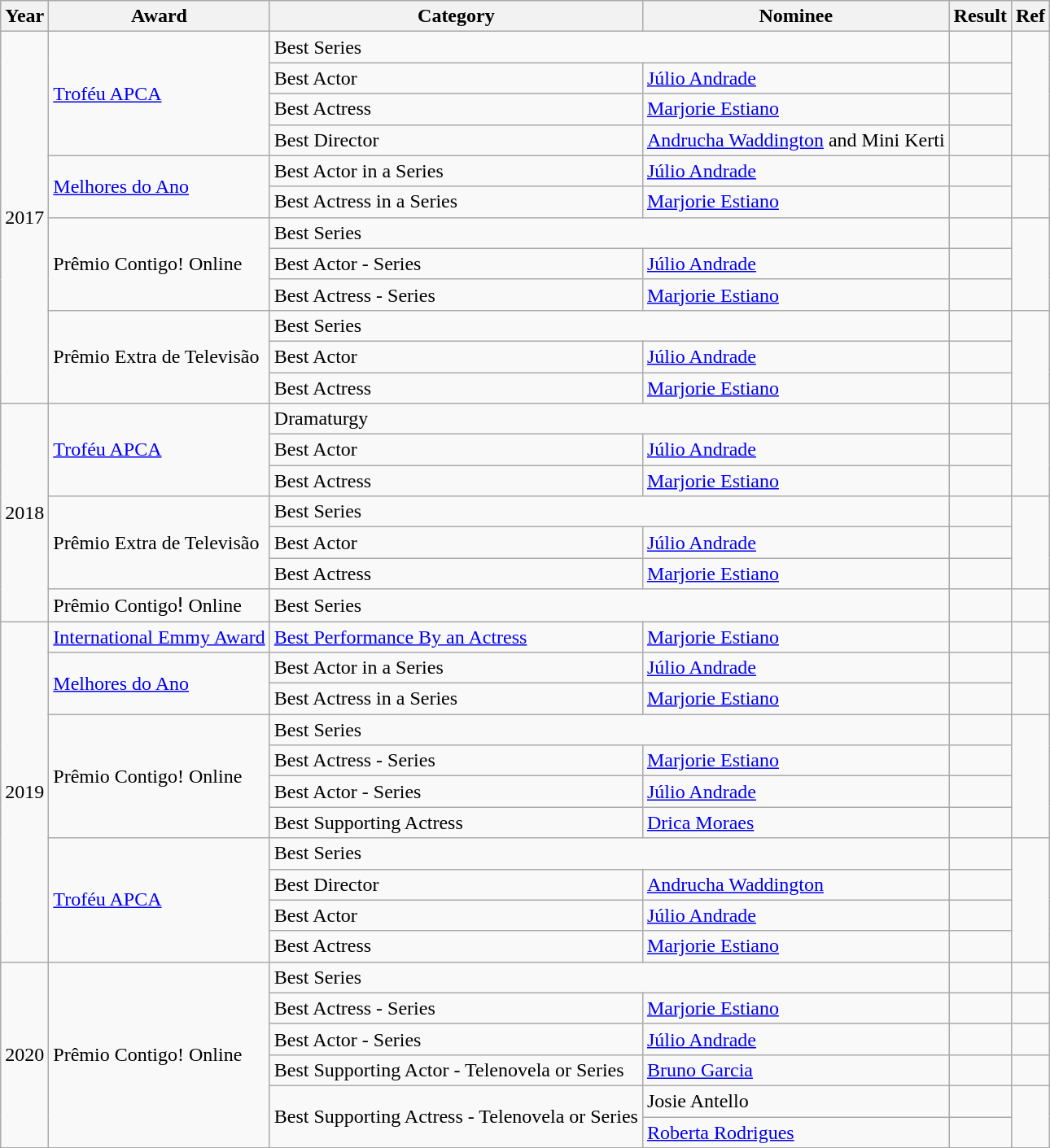<table class="wikitable">
<tr>
<th>Year</th>
<th>Award</th>
<th>Category</th>
<th>Nominee</th>
<th>Result</th>
<th>Ref</th>
</tr>
<tr>
<td rowspan="12">2017</td>
<td rowspan="4"><a href='#'>Troféu APCA</a></td>
<td colspan="2">Best Series</td>
<td></td>
<td rowspan="4" align="center"></td>
</tr>
<tr>
<td>Best Actor</td>
<td><a href='#'>Júlio Andrade</a></td>
<td></td>
</tr>
<tr>
<td>Best Actress</td>
<td><a href='#'>Marjorie Estiano</a></td>
<td></td>
</tr>
<tr>
<td>Best Director</td>
<td><a href='#'>Andrucha Waddington</a> and Mini Kerti</td>
<td></td>
</tr>
<tr>
<td rowspan="2"><a href='#'>Melhores do Ano</a></td>
<td>Best Actor in a Series</td>
<td><a href='#'>Júlio Andrade</a></td>
<td></td>
<td rowspan="2" align="center"></td>
</tr>
<tr>
<td>Best Actress in a Series</td>
<td><a href='#'>Marjorie Estiano</a></td>
<td></td>
</tr>
<tr>
<td rowspan="3">Prêmio Contigo! Online</td>
<td colspan="2">Best Series</td>
<td></td>
<td rowspan="3" align="center"></td>
</tr>
<tr>
<td>Best Actor - Series</td>
<td><a href='#'>Júlio Andrade</a></td>
<td></td>
</tr>
<tr>
<td>Best Actress - Series</td>
<td><a href='#'>Marjorie Estiano</a></td>
<td></td>
</tr>
<tr>
<td rowspan="3">Prêmio Extra de Televisão</td>
<td colspan="2">Best Series</td>
<td></td>
<td rowspan="3" align="center"></td>
</tr>
<tr>
<td>Best Actor</td>
<td><a href='#'>Júlio Andrade</a></td>
<td></td>
</tr>
<tr>
<td>Best Actress</td>
<td><a href='#'>Marjorie Estiano</a></td>
<td></td>
</tr>
<tr>
<td rowspan="7">2018</td>
<td rowspan="3"><a href='#'>Troféu APCA</a></td>
<td colspan="2">Dramaturgy</td>
<td></td>
<td rowspan="3" align="center"></td>
</tr>
<tr>
<td>Best Actor</td>
<td><a href='#'>Júlio Andrade</a></td>
<td></td>
</tr>
<tr>
<td>Best Actress</td>
<td><a href='#'>Marjorie Estiano</a></td>
<td></td>
</tr>
<tr>
<td rowspan="3">Prêmio Extra de Televisão</td>
<td colspan="2">Best Series</td>
<td></td>
<td rowspan="3" align="center"></td>
</tr>
<tr>
<td>Best Actor</td>
<td><a href='#'>Júlio Andrade</a></td>
<td></td>
</tr>
<tr>
<td>Best Actress</td>
<td><a href='#'>Marjorie Estiano</a></td>
<td></td>
</tr>
<tr>
<td>Prêmio Contigoǃ Online</td>
<td colspan="2">Best Series</td>
<td></td>
<td align="center"></td>
</tr>
<tr>
<td rowspan="11">2019</td>
<td><a href='#'>International Emmy Award</a></td>
<td><a href='#'>Best Performance By an Actress</a></td>
<td><a href='#'>Marjorie Estiano</a></td>
<td></td>
<td align="center" rowspan="1"></td>
</tr>
<tr>
<td rowspan="2"><a href='#'>Melhores do Ano</a></td>
<td>Best Actor in a Series</td>
<td><a href='#'>Júlio Andrade</a></td>
<td></td>
<td rowspan="2" align="center"></td>
</tr>
<tr>
<td>Best Actress in a Series</td>
<td><a href='#'>Marjorie Estiano</a></td>
<td></td>
</tr>
<tr>
<td rowspan=4>Prêmio Contigo! Online</td>
<td colspan="2">Best Series</td>
<td></td>
<td rowspan=4 align="center"></td>
</tr>
<tr>
<td>Best Actress - Series</td>
<td><a href='#'>Marjorie Estiano</a></td>
<td></td>
</tr>
<tr>
<td>Best Actor - Series</td>
<td><a href='#'>Júlio Andrade</a></td>
<td></td>
</tr>
<tr>
<td>Best Supporting Actress</td>
<td><a href='#'>Drica Moraes</a></td>
<td></td>
</tr>
<tr>
<td rowspan="4"><a href='#'>Troféu APCA</a></td>
<td colspan="2">Best Series</td>
<td></td>
<td rowspan="4" align="center"></td>
</tr>
<tr>
<td>Best Director</td>
<td><a href='#'>Andrucha Waddington</a></td>
<td></td>
</tr>
<tr>
<td>Best Actor</td>
<td><a href='#'>Júlio Andrade</a></td>
<td></td>
</tr>
<tr>
<td>Best Actress</td>
<td><a href='#'>Marjorie Estiano</a></td>
<td></td>
</tr>
<tr>
<td rowspan=6>2020</td>
<td rowspan=6>Prêmio Contigo! Online</td>
<td colspan="2">Best Series</td>
<td></td>
<td align="center"></td>
</tr>
<tr>
<td>Best Actress - Series</td>
<td><a href='#'>Marjorie Estiano</a></td>
<td></td>
<td align="center"></td>
</tr>
<tr>
<td>Best Actor - Series</td>
<td><a href='#'>Júlio Andrade</a></td>
<td></td>
<td align="center"></td>
</tr>
<tr>
<td>Best Supporting Actor - Telenovela or Series</td>
<td><a href='#'>Bruno Garcia</a></td>
<td></td>
<td align="center"></td>
</tr>
<tr>
<td rowspan=2>Best Supporting Actress - Telenovela or Series</td>
<td>Josie Antello</td>
<td></td>
<td rowspan=2 align="center"></td>
</tr>
<tr>
<td><a href='#'>Roberta Rodrigues</a></td>
<td></td>
</tr>
<tr>
</tr>
</table>
